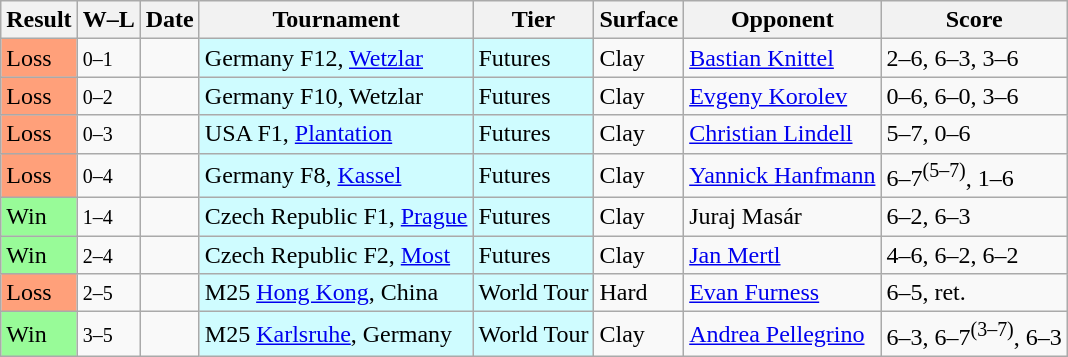<table class="sortable wikitable">
<tr>
<th>Result</th>
<th class="unsortable">W–L</th>
<th>Date</th>
<th>Tournament</th>
<th>Tier</th>
<th>Surface</th>
<th>Opponent</th>
<th class="unsortable">Score</th>
</tr>
<tr>
<td style="background:#ffa07a;">Loss</td>
<td><small>0–1</small></td>
<td></td>
<td style="background:#cffcff;">Germany F12, <a href='#'>Wetzlar</a></td>
<td style="background:#cffcff;">Futures</td>
<td>Clay</td>
<td> <a href='#'>Bastian Knittel</a></td>
<td>2–6, 6–3, 3–6</td>
</tr>
<tr>
<td style="background:#ffa07a;">Loss</td>
<td><small>0–2</small></td>
<td></td>
<td style="background:#cffcff;">Germany F10, Wetzlar</td>
<td style="background:#cffcff;">Futures</td>
<td>Clay</td>
<td> <a href='#'>Evgeny Korolev</a></td>
<td>0–6, 6–0, 3–6</td>
</tr>
<tr>
<td style="background:#ffa07a;">Loss</td>
<td><small>0–3</small></td>
<td></td>
<td style="background:#cffcff;">USA F1, <a href='#'>Plantation</a></td>
<td style="background:#cffcff;">Futures</td>
<td>Clay</td>
<td> <a href='#'>Christian Lindell</a></td>
<td>5–7, 0–6</td>
</tr>
<tr>
<td style="background:#ffa07a;">Loss</td>
<td><small>0–4</small></td>
<td></td>
<td style="background:#cffcff;">Germany F8, <a href='#'>Kassel</a></td>
<td style="background:#cffcff;">Futures</td>
<td>Clay</td>
<td> <a href='#'>Yannick Hanfmann</a></td>
<td>6–7<sup>(5–7)</sup>, 1–6</td>
</tr>
<tr>
<td style="background:#98fb98;">Win</td>
<td><small>1–4</small></td>
<td></td>
<td style="background:#cffcff;">Czech Republic F1, <a href='#'>Prague</a></td>
<td style="background:#cffcff;">Futures</td>
<td>Clay</td>
<td> Juraj Masár</td>
<td>6–2, 6–3</td>
</tr>
<tr>
<td style="background:#98fb98;">Win</td>
<td><small>2–4</small></td>
<td></td>
<td style="background:#cffcff;">Czech Republic F2, <a href='#'>Most</a></td>
<td style="background:#cffcff;">Futures</td>
<td>Clay</td>
<td> <a href='#'>Jan Mertl</a></td>
<td>4–6, 6–2, 6–2</td>
</tr>
<tr>
<td style="background:#ffa07a;">Loss</td>
<td><small>2–5</small></td>
<td></td>
<td style="background:#cffcff;">M25 <a href='#'>Hong Kong</a>, China</td>
<td style="background:#cffcff;">World Tour</td>
<td>Hard</td>
<td> <a href='#'>Evan Furness</a></td>
<td>6–5, ret.</td>
</tr>
<tr>
<td style="background:#98fb98;">Win</td>
<td><small>3–5</small></td>
<td></td>
<td style="background:#cffcff;">M25 <a href='#'>Karlsruhe</a>, Germany</td>
<td style="background:#cffcff;">World Tour</td>
<td>Clay</td>
<td> <a href='#'>Andrea Pellegrino</a></td>
<td>6–3, 6–7<sup>(3–7)</sup>, 6–3</td>
</tr>
</table>
